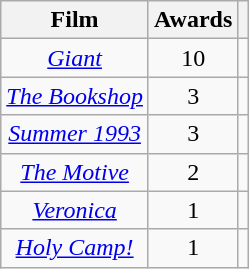<table class="wikitable" rowspan="2" style="text-align:center">
<tr>
<th>Film</th>
<th>Awards</th>
<th></th>
</tr>
<tr>
<td><em><a href='#'>Giant</a></em></td>
<td>10</td>
<td></td>
</tr>
<tr>
<td><em><a href='#'>The Bookshop</a></em></td>
<td>3</td>
<td></td>
</tr>
<tr>
<td><em><a href='#'>Summer 1993</a></em></td>
<td>3</td>
<td></td>
</tr>
<tr>
<td><em><a href='#'>The Motive</a></em></td>
<td>2</td>
<td></td>
</tr>
<tr>
<td><em><a href='#'>Veronica</a></em></td>
<td>1</td>
<td></td>
</tr>
<tr>
<td><em><a href='#'>Holy Camp!</a></em></td>
<td>1</td>
<td></td>
</tr>
</table>
